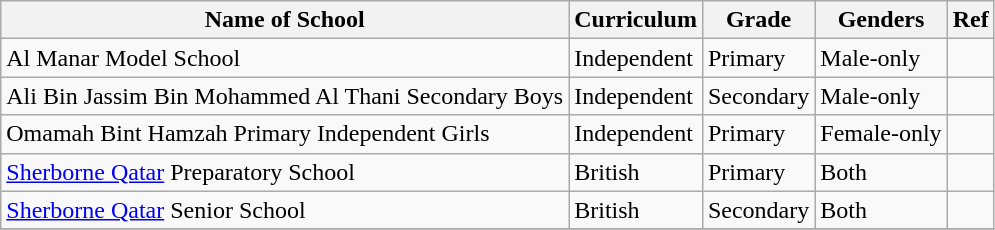<table class="wikitable">
<tr>
<th>Name of School</th>
<th>Curriculum</th>
<th>Grade</th>
<th>Genders</th>
<th>Ref</th>
</tr>
<tr>
<td>Al Manar Model School</td>
<td>Independent</td>
<td>Primary</td>
<td>Male-only</td>
<td></td>
</tr>
<tr>
<td>Ali Bin Jassim Bin Mohammed Al Thani Secondary Boys</td>
<td>Independent</td>
<td>Secondary</td>
<td>Male-only</td>
<td></td>
</tr>
<tr>
<td>Omamah Bint Hamzah Primary Independent Girls</td>
<td>Independent</td>
<td>Primary</td>
<td>Female-only</td>
<td></td>
</tr>
<tr>
<td><a href='#'>Sherborne Qatar</a> Preparatory School</td>
<td>British</td>
<td>Primary</td>
<td>Both</td>
<td></td>
</tr>
<tr>
<td><a href='#'>Sherborne Qatar</a> Senior School</td>
<td>British</td>
<td>Secondary</td>
<td>Both</td>
<td></td>
</tr>
<tr>
</tr>
</table>
